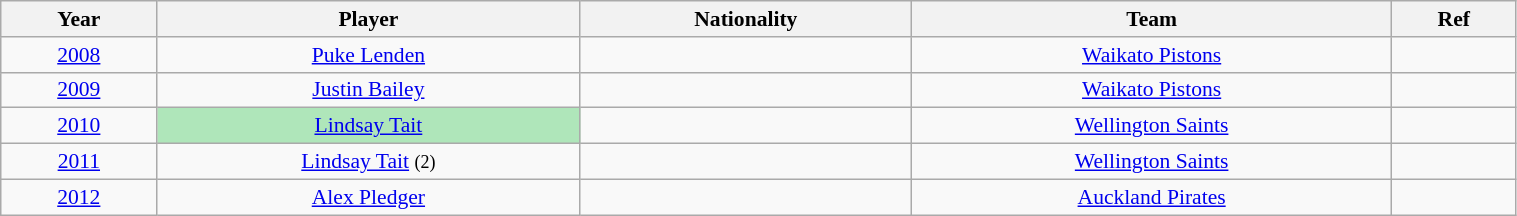<table class="wikitable" style="width: 80%; text-align:center; font-size:90%">
<tr>
<th>Year</th>
<th>Player</th>
<th>Nationality</th>
<th>Team</th>
<th>Ref</th>
</tr>
<tr>
<td><a href='#'>2008</a></td>
<td><a href='#'>Puke Lenden</a></td>
<td></td>
<td><a href='#'>Waikato Pistons</a></td>
<td></td>
</tr>
<tr>
<td><a href='#'>2009</a></td>
<td><a href='#'>Justin Bailey</a></td>
<td></td>
<td><a href='#'>Waikato Pistons</a></td>
<td></td>
</tr>
<tr>
<td><a href='#'>2010</a></td>
<td style="text-align:center;background:#afe6ba;"><a href='#'>Lindsay Tait</a></td>
<td></td>
<td><a href='#'>Wellington Saints</a></td>
<td></td>
</tr>
<tr>
<td><a href='#'>2011</a></td>
<td><a href='#'>Lindsay Tait</a> <small>(2)</small></td>
<td></td>
<td><a href='#'>Wellington Saints</a></td>
<td></td>
</tr>
<tr>
<td><a href='#'>2012</a></td>
<td><a href='#'>Alex Pledger</a></td>
<td></td>
<td><a href='#'>Auckland Pirates</a></td>
<td></td>
</tr>
</table>
